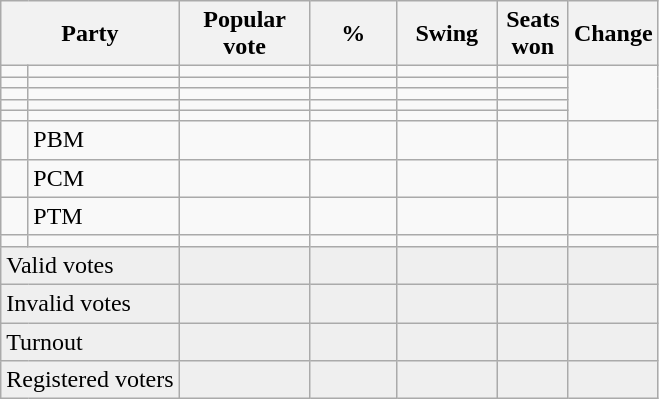<table class=wikitable style="text-align:right">
<tr>
<th colspan=2>Party</th>
<th width=80px>Popular vote</th>
<th width=50px>%</th>
<th width=60px>Swing</th>
<th width=40px>Seats<br>won</th>
<th width=45px>Change</th>
</tr>
<tr>
<td></td>
<td></td>
<td></td>
<td></td>
<td></td>
<td></td>
</tr>
<tr>
<td></td>
<td></td>
<td></td>
<td></td>
<td></td>
<td></td>
</tr>
<tr>
<td></td>
<td></td>
<td></td>
<td></td>
<td></td>
<td></td>
</tr>
<tr>
<td></td>
<td></td>
<td></td>
<td></td>
<td></td>
<td></td>
</tr>
<tr>
<td></td>
<td></td>
<td></td>
<td></td>
<td></td>
<td></td>
</tr>
<tr>
<td></td>
<td align=left>PBM</td>
<td></td>
<td></td>
<td></td>
<td></td>
<td></td>
</tr>
<tr>
<td></td>
<td align=left>PCM</td>
<td></td>
<td></td>
<td></td>
<td></td>
<td></td>
</tr>
<tr>
<td></td>
<td align=left>PTM</td>
<td></td>
<td></td>
<td></td>
<td></td>
<td></td>
</tr>
<tr>
<td></td>
<td></td>
<td></td>
<td></td>
<td></td>
<td></td>
</tr>
<tr bgcolor=#efefef>
<td align=left colspan=2>Valid votes</td>
<td></td>
<td></td>
<td></td>
<td></td>
<td></td>
</tr>
<tr bgcolor=#efefef>
<td align=left colspan=2>Invalid votes</td>
<td></td>
<td></td>
<td></td>
<td></td>
<td></td>
</tr>
<tr bgcolor=#efefef>
<td align=left colspan=2>Turnout</td>
<td></td>
<td></td>
<td></td>
<td></td>
<td></td>
</tr>
<tr bgcolor=#efefef>
<td align=left colspan=2>Registered voters</td>
<td></td>
<td></td>
<td></td>
<td></td>
<td></td>
</tr>
</table>
